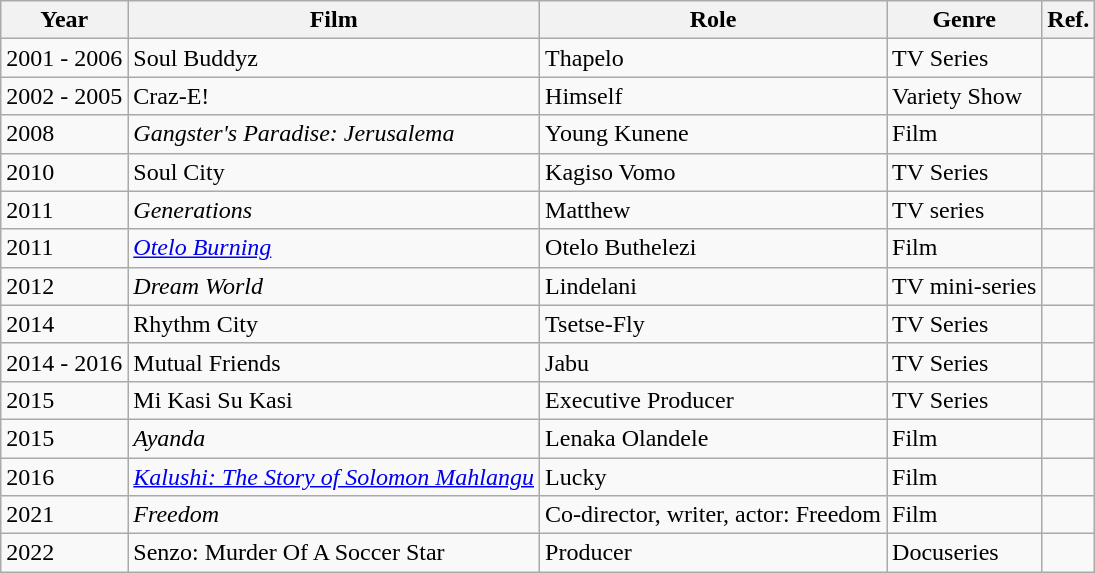<table class="wikitable">
<tr>
<th>Year</th>
<th>Film</th>
<th>Role</th>
<th>Genre</th>
<th>Ref.</th>
</tr>
<tr>
<td>2001 - 2006</td>
<td>Soul Buddyz</td>
<td>Thapelo</td>
<td>TV Series</td>
<td></td>
</tr>
<tr>
<td>2002 - 2005</td>
<td>Craz-E!</td>
<td>Himself</td>
<td>Variety Show</td>
<td></td>
</tr>
<tr>
<td>2008</td>
<td><em>Gangster's Paradise: Jerusalema</em></td>
<td>Young Kunene</td>
<td>Film</td>
<td></td>
</tr>
<tr>
<td>2010</td>
<td>Soul City</td>
<td>Kagiso Vomo</td>
<td>TV Series</td>
<td></td>
</tr>
<tr>
<td>2011</td>
<td><em>Generations</em></td>
<td>Matthew</td>
<td>TV series</td>
<td></td>
</tr>
<tr>
<td>2011</td>
<td><em><a href='#'>Otelo Burning</a></em></td>
<td>Otelo Buthelezi</td>
<td>Film</td>
<td></td>
</tr>
<tr>
<td>2012</td>
<td><em>Dream World</em></td>
<td>Lindelani</td>
<td>TV mini-series</td>
<td></td>
</tr>
<tr>
<td>2014</td>
<td>Rhythm City</td>
<td>Tsetse-Fly</td>
<td>TV Series</td>
<td></td>
</tr>
<tr>
<td>2014 - 2016</td>
<td>Mutual Friends</td>
<td>Jabu</td>
<td>TV Series</td>
</tr>
<tr>
<td>2015</td>
<td>Mi Kasi Su Kasi</td>
<td>Executive Producer</td>
<td>TV Series</td>
<td></td>
</tr>
<tr>
<td>2015</td>
<td><em>Ayanda</em></td>
<td>Lenaka Olandele</td>
<td>Film</td>
<td></td>
</tr>
<tr>
<td>2016</td>
<td><em><a href='#'>Kalushi: The Story of Solomon Mahlangu</a></em></td>
<td>Lucky</td>
<td>Film</td>
<td></td>
</tr>
<tr>
<td>2021</td>
<td><em>Freedom</em></td>
<td>Co-director, writer, actor: Freedom</td>
<td>Film</td>
<td></td>
</tr>
<tr>
<td>2022</td>
<td>Senzo: Murder Of A Soccer Star</td>
<td>Producer</td>
<td>Docuseries</td>
<td></td>
</tr>
</table>
